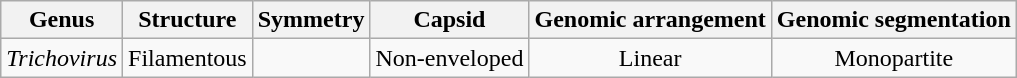<table class="wikitable sortable" style="text-align:center">
<tr>
<th>Genus</th>
<th>Structure</th>
<th>Symmetry</th>
<th>Capsid</th>
<th>Genomic arrangement</th>
<th>Genomic segmentation</th>
</tr>
<tr>
<td><em>Trichovirus</em></td>
<td>Filamentous</td>
<td></td>
<td>Non-enveloped</td>
<td>Linear</td>
<td>Monopartite</td>
</tr>
</table>
